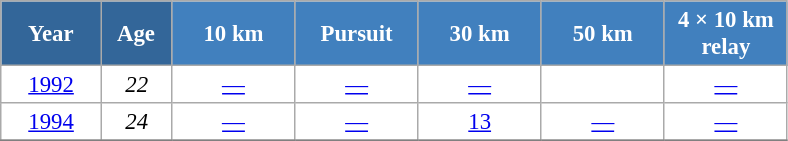<table class="wikitable" style="font-size:95%; text-align:center; border:grey solid 1px; border-collapse:collapse; background:#ffffff;">
<tr>
<th style="background-color:#369; color:white; width:60px;"> Year </th>
<th style="background-color:#369; color:white; width:40px;"> Age </th>
<th style="background-color:#4180be; color:white; width:75px;"> 10 km </th>
<th style="background-color:#4180be; color:white; width:75px;"> Pursuit </th>
<th style="background-color:#4180be; color:white; width:75px;"> 30 km </th>
<th style="background-color:#4180be; color:white; width:75px;"> 50 km </th>
<th style="background-color:#4180be; color:white; width:75px;"> 4 × 10 km <br> relay </th>
</tr>
<tr>
<td><a href='#'>1992</a></td>
<td><em>22</em></td>
<td><a href='#'>—</a></td>
<td><a href='#'>—</a></td>
<td><a href='#'>—</a></td>
<td><a href='#'></a></td>
<td><a href='#'>—</a></td>
</tr>
<tr>
<td><a href='#'>1994</a></td>
<td><em>24</em></td>
<td><a href='#'>—</a></td>
<td><a href='#'>—</a></td>
<td><a href='#'>13</a></td>
<td><a href='#'>—</a></td>
<td><a href='#'>—</a></td>
</tr>
<tr>
</tr>
</table>
